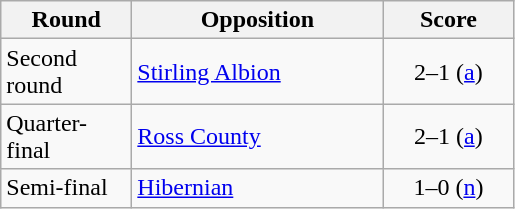<table class="wikitable" style="text-align:left">
<tr>
<th width=80>Round</th>
<th width=160>Opposition</th>
<th width=80>Score</th>
</tr>
<tr>
<td>Second round</td>
<td><a href='#'>Stirling Albion</a></td>
<td align=center>2–1 (<a href='#'>a</a>)</td>
</tr>
<tr>
<td>Quarter-final</td>
<td><a href='#'>Ross County</a></td>
<td align=center>2–1 (<a href='#'>a</a>)</td>
</tr>
<tr>
<td>Semi-final</td>
<td><a href='#'>Hibernian</a></td>
<td align=center>1–0 (<a href='#'>n</a>)</td>
</tr>
</table>
